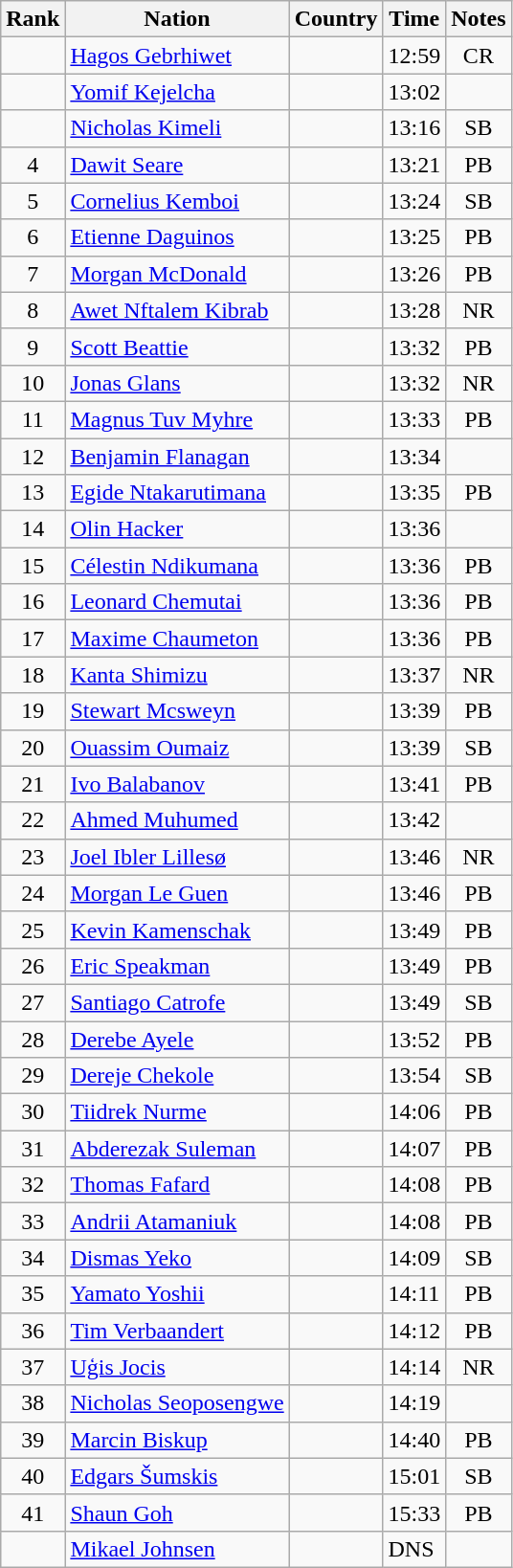<table class="wikitable sortable"  style="text-align:left;">
<tr>
<th>Rank</th>
<th>Nation</th>
<th>Country</th>
<th>Time</th>
<th>Notes</th>
</tr>
<tr>
<td align=center></td>
<td><a href='#'>Hagos Gebrhiwet</a></td>
<td></td>
<td>12:59</td>
<td align=center>CR</td>
</tr>
<tr>
<td align=center></td>
<td><a href='#'>Yomif Kejelcha</a></td>
<td></td>
<td>13:02</td>
<td align=center></td>
</tr>
<tr>
<td align=center></td>
<td><a href='#'>Nicholas Kimeli</a></td>
<td></td>
<td>13:16</td>
<td align=center>SB</td>
</tr>
<tr>
<td align=center>4</td>
<td><a href='#'>Dawit Seare</a></td>
<td></td>
<td>13:21</td>
<td align=center>PB</td>
</tr>
<tr>
<td align=center>5</td>
<td><a href='#'>Cornelius Kemboi</a></td>
<td></td>
<td>13:24</td>
<td align=center>SB</td>
</tr>
<tr>
<td align=center>6</td>
<td><a href='#'>Etienne Daguinos</a></td>
<td></td>
<td>13:25</td>
<td align=center>PB</td>
</tr>
<tr>
<td align=center>7</td>
<td><a href='#'>Morgan McDonald</a></td>
<td></td>
<td>13:26</td>
<td align=center>PB</td>
</tr>
<tr>
<td align=center>8</td>
<td><a href='#'>Awet Nftalem Kibrab</a></td>
<td></td>
<td>13:28</td>
<td align=center>NR</td>
</tr>
<tr>
<td align=center>9</td>
<td><a href='#'>Scott Beattie</a></td>
<td></td>
<td>13:32</td>
<td align=center>PB</td>
</tr>
<tr>
<td align=center>10</td>
<td><a href='#'>Jonas Glans</a></td>
<td></td>
<td>13:32</td>
<td align=center>NR</td>
</tr>
<tr>
<td align=center>11</td>
<td><a href='#'>Magnus Tuv Myhre</a></td>
<td></td>
<td>13:33</td>
<td align=center>PB</td>
</tr>
<tr>
<td align=center>12</td>
<td><a href='#'>Benjamin Flanagan</a></td>
<td></td>
<td>13:34</td>
<td align=center></td>
</tr>
<tr>
<td align=center>13</td>
<td><a href='#'>Egide Ntakarutimana</a></td>
<td></td>
<td>13:35</td>
<td align=center>PB</td>
</tr>
<tr>
<td align=center>14</td>
<td><a href='#'>Olin Hacker</a></td>
<td></td>
<td>13:36</td>
<td align=center></td>
</tr>
<tr>
<td align=center>15</td>
<td><a href='#'>Célestin Ndikumana</a></td>
<td></td>
<td>13:36</td>
<td align=center>PB</td>
</tr>
<tr>
<td align=center>16</td>
<td><a href='#'>Leonard Chemutai</a></td>
<td></td>
<td>13:36</td>
<td align=center>PB</td>
</tr>
<tr>
<td align=center>17</td>
<td><a href='#'>Maxime Chaumeton</a></td>
<td></td>
<td>13:36</td>
<td align=center>PB</td>
</tr>
<tr>
<td align=center>18</td>
<td><a href='#'>Kanta Shimizu</a></td>
<td></td>
<td>13:37</td>
<td align=center>NR</td>
</tr>
<tr>
<td align=center>19</td>
<td><a href='#'>Stewart Mcsweyn</a></td>
<td></td>
<td>13:39</td>
<td align=center>PB</td>
</tr>
<tr>
<td align=center>20</td>
<td><a href='#'>Ouassim Oumaiz</a></td>
<td></td>
<td>13:39</td>
<td align=center>SB</td>
</tr>
<tr>
<td align=center>21</td>
<td><a href='#'>Ivo Balabanov</a></td>
<td></td>
<td>13:41</td>
<td align=center>PB</td>
</tr>
<tr>
<td align=center>22</td>
<td><a href='#'>Ahmed Muhumed</a></td>
<td></td>
<td>13:42</td>
<td align=center></td>
</tr>
<tr>
<td align=center>23</td>
<td><a href='#'>Joel Ibler Lillesø</a></td>
<td></td>
<td>13:46</td>
<td align=center>NR</td>
</tr>
<tr>
<td align=center>24</td>
<td><a href='#'>Morgan Le Guen</a></td>
<td></td>
<td>13:46</td>
<td align=center>PB</td>
</tr>
<tr>
<td align=center>25</td>
<td><a href='#'>Kevin Kamenschak</a></td>
<td></td>
<td>13:49</td>
<td align=center>PB</td>
</tr>
<tr>
<td align=center>26</td>
<td><a href='#'>Eric Speakman</a></td>
<td></td>
<td>13:49</td>
<td align=center>PB</td>
</tr>
<tr>
<td align=center>27</td>
<td><a href='#'>Santiago Catrofe</a></td>
<td></td>
<td>13:49</td>
<td align=center>SB</td>
</tr>
<tr>
<td align=center>28</td>
<td><a href='#'>Derebe Ayele</a></td>
<td></td>
<td>13:52</td>
<td align=center>PB</td>
</tr>
<tr>
<td align=center>29</td>
<td><a href='#'>Dereje Chekole</a></td>
<td></td>
<td>13:54</td>
<td align=center>SB</td>
</tr>
<tr>
<td align=center>30</td>
<td><a href='#'>Tiidrek Nurme</a></td>
<td></td>
<td>14:06</td>
<td align=center>PB</td>
</tr>
<tr>
<td align=center>31</td>
<td><a href='#'>Abderezak Suleman</a></td>
<td></td>
<td>14:07</td>
<td align=center>PB</td>
</tr>
<tr>
<td align=center>32</td>
<td><a href='#'>Thomas Fafard</a></td>
<td></td>
<td>14:08</td>
<td align=center>PB</td>
</tr>
<tr>
<td align=center>33</td>
<td><a href='#'>Andrii Atamaniuk</a></td>
<td></td>
<td>14:08</td>
<td align=center>PB</td>
</tr>
<tr>
<td align=center>34</td>
<td><a href='#'>Dismas Yeko</a></td>
<td></td>
<td>14:09</td>
<td align=center>SB</td>
</tr>
<tr>
<td align=center>35</td>
<td><a href='#'>Yamato Yoshii</a></td>
<td></td>
<td>14:11</td>
<td align=center>PB</td>
</tr>
<tr>
<td align=center>36</td>
<td><a href='#'>Tim Verbaandert</a></td>
<td></td>
<td>14:12</td>
<td align=center>PB</td>
</tr>
<tr>
<td align=center>37</td>
<td><a href='#'>Uģis Jocis</a></td>
<td></td>
<td>14:14</td>
<td align=center>NR</td>
</tr>
<tr>
<td align=center>38</td>
<td><a href='#'>Nicholas Seoposengwe</a></td>
<td></td>
<td>14:19</td>
<td align=center></td>
</tr>
<tr>
<td align=center>39</td>
<td><a href='#'>Marcin Biskup</a></td>
<td></td>
<td>14:40</td>
<td align=center>PB</td>
</tr>
<tr>
<td align=center>40</td>
<td><a href='#'>Edgars Šumskis</a></td>
<td></td>
<td>15:01</td>
<td align=center>SB</td>
</tr>
<tr>
<td align=center>41</td>
<td><a href='#'>Shaun Goh</a></td>
<td></td>
<td>15:33</td>
<td align=center>PB</td>
</tr>
<tr>
<td align=center></td>
<td><a href='#'>Mikael Johnsen</a></td>
<td></td>
<td>DNS</td>
<td align=center></td>
</tr>
</table>
